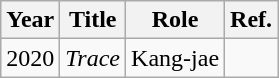<table class="wikitable">
<tr>
<th>Year</th>
<th>Title</th>
<th>Role</th>
<th>Ref.</th>
</tr>
<tr>
<td>2020</td>
<td><em>Trace</em></td>
<td>Kang-jae</td>
<td></td>
</tr>
</table>
